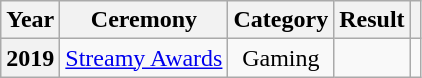<table class="wikitable plainrowheaders" style="text-align:center;">
<tr>
<th>Year</th>
<th>Ceremony</th>
<th>Category</th>
<th>Result</th>
<th></th>
</tr>
<tr>
<th scope="row">2019</th>
<td><a href='#'>Streamy Awards</a></td>
<td>Gaming</td>
<td></td>
<td></td>
</tr>
</table>
